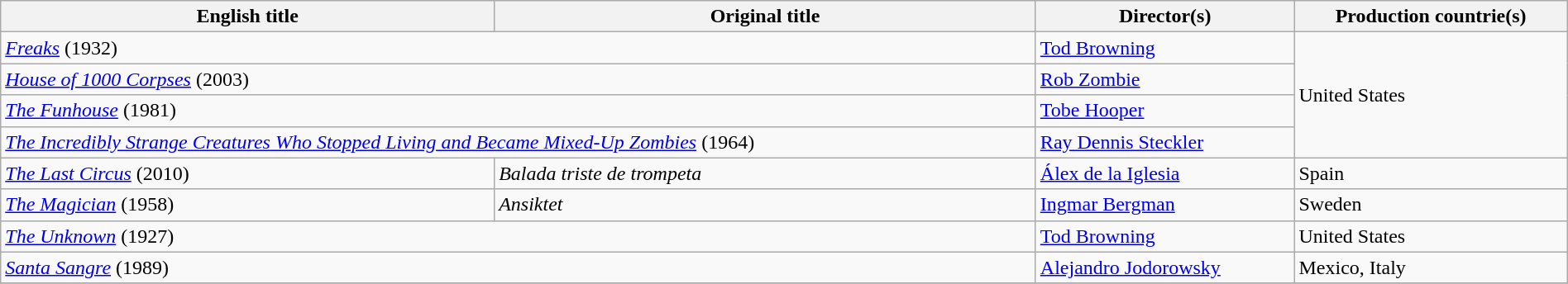<table class="sortable wikitable" style="width:100%; margin-bottom:4px" cellpadding="5">
<tr>
<th scope="col">English title</th>
<th scope="col">Original title</th>
<th scope="col">Director(s)</th>
<th scope="col">Production countrie(s)</th>
</tr>
<tr>
<td colspan="2"><em><a href='#'>Freaks</a></em> (1932)</td>
<td><a href='#'>Tod Browning</a></td>
<td rowspan="4">United States</td>
</tr>
<tr>
<td colspan="2"><em><a href='#'>House of 1000 Corpses</a></em> (2003)</td>
<td><a href='#'>Rob Zombie</a></td>
</tr>
<tr>
<td colspan="2"><em><a href='#'>The Funhouse</a></em> (1981)</td>
<td><a href='#'>Tobe Hooper</a></td>
</tr>
<tr>
<td colspan="2"><em><a href='#'>The Incredibly Strange Creatures Who Stopped Living and Became Mixed-Up Zombies</a></em> (1964)</td>
<td><a href='#'>Ray Dennis Steckler</a></td>
</tr>
<tr>
<td><em><a href='#'>The Last Circus</a></em> (2010)</td>
<td><em>Balada triste de trompeta</em></td>
<td><a href='#'>Álex de la Iglesia</a></td>
<td>Spain</td>
</tr>
<tr>
<td><em><a href='#'>The Magician</a></em> (1958)</td>
<td><em>Ansiktet</em></td>
<td><a href='#'>Ingmar Bergman</a></td>
<td>Sweden</td>
</tr>
<tr>
<td colspan="2"><em><a href='#'>The Unknown</a></em> (1927)</td>
<td><a href='#'>Tod Browning</a></td>
<td>United States</td>
</tr>
<tr>
<td colspan="2"><em><a href='#'>Santa Sangre</a></em> (1989)</td>
<td><a href='#'>Alejandro Jodorowsky</a></td>
<td>Mexico, Italy</td>
</tr>
<tr>
</tr>
</table>
